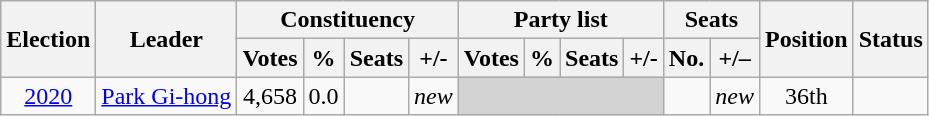<table class="wikitable" style="text-align:center">
<tr>
<th rowspan="2">Election</th>
<th rowspan="2">Leader</th>
<th colspan="4">Constituency</th>
<th colspan="4">Party list</th>
<th colspan="2">Seats</th>
<th rowspan="2">Position</th>
<th rowspan="2">Status</th>
</tr>
<tr>
<th>Votes</th>
<th>%</th>
<th>Seats</th>
<th>+/-</th>
<th>Votes</th>
<th>%</th>
<th>Seats</th>
<th>+/-</th>
<th>No.</th>
<th>+/–</th>
</tr>
<tr>
<td><a href='#'>2020</a></td>
<td><a href='#'>Park Gi-hong</a></td>
<td>4,658</td>
<td>0.0</td>
<td></td>
<td><em>new</em></td>
<td colspan="4" bgcolor="lightgrey"></td>
<td></td>
<td><em>new</em></td>
<td>36th</td>
<td></td>
</tr>
</table>
